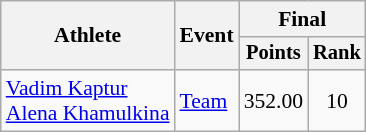<table class=wikitable style="font-size:90%;">
<tr>
<th rowspan="2">Athlete</th>
<th rowspan="2">Event</th>
<th colspan="2">Final</th>
</tr>
<tr style="font-size:95%">
<th>Points</th>
<th>Rank</th>
</tr>
<tr align=center>
<td align=left><a href='#'>Vadim Kaptur</a><br><a href='#'>Alena Khamulkina</a></td>
<td align=left><a href='#'>Team</a></td>
<td>352.00</td>
<td>10</td>
</tr>
</table>
